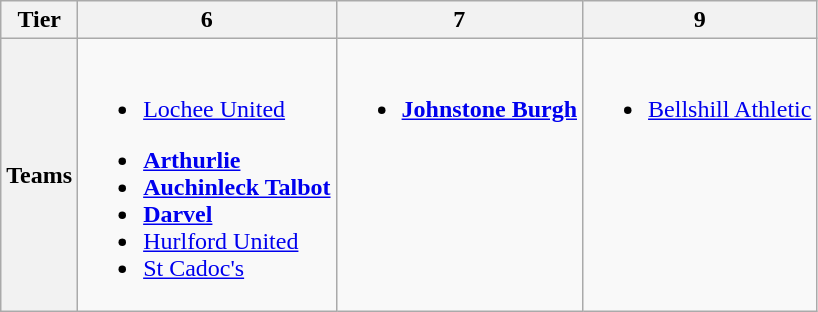<table class="wikitable" style="text-align:left">
<tr>
<th>Tier</th>
<th>6</th>
<th>7</th>
<th>9</th>
</tr>
<tr>
<th>Teams</th>
<td valign="top"><br><ul><li><a href='#'>Lochee United</a></li></ul><ul><li><strong><a href='#'>Arthurlie</a></strong></li><li><strong><a href='#'>Auchinleck Talbot</a></strong></li><li><strong><a href='#'>Darvel</a></strong></li><li><a href='#'>Hurlford United</a></li><li><a href='#'>St Cadoc's</a></li></ul></td>
<td valign="top"><br><ul><li><strong><a href='#'>Johnstone Burgh</a></strong></li></ul></td>
<td valign="top"><br><ul><li><a href='#'>Bellshill Athletic</a></li></ul></td>
</tr>
</table>
